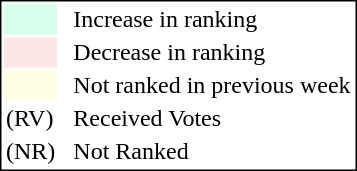<table style="border:1px solid black;">
<tr>
<td style="background:#D8FFEB; width:20px;"></td>
<td> </td>
<td>Increase in ranking</td>
</tr>
<tr>
<td style="background:#FFE6E6; width:20px;"></td>
<td> </td>
<td>Decrease in ranking</td>
</tr>
<tr>
<td style="background:#FFFFE6; width:20px;"></td>
<td> </td>
<td>Not ranked in previous week</td>
</tr>
<tr>
<td>(RV)</td>
<td> </td>
<td>Received Votes</td>
</tr>
<tr>
<td>(NR)</td>
<td> </td>
<td>Not Ranked</td>
</tr>
</table>
